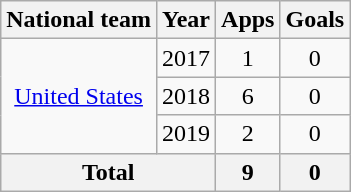<table class="wikitable" style="text-align:center">
<tr>
<th>National team</th>
<th>Year</th>
<th>Apps</th>
<th>Goals</th>
</tr>
<tr>
<td rowspan="3"><a href='#'>United States</a></td>
<td>2017</td>
<td>1</td>
<td>0</td>
</tr>
<tr>
<td>2018</td>
<td>6</td>
<td>0</td>
</tr>
<tr>
<td>2019</td>
<td>2</td>
<td>0</td>
</tr>
<tr>
<th colspan="2">Total</th>
<th>9</th>
<th>0</th>
</tr>
</table>
